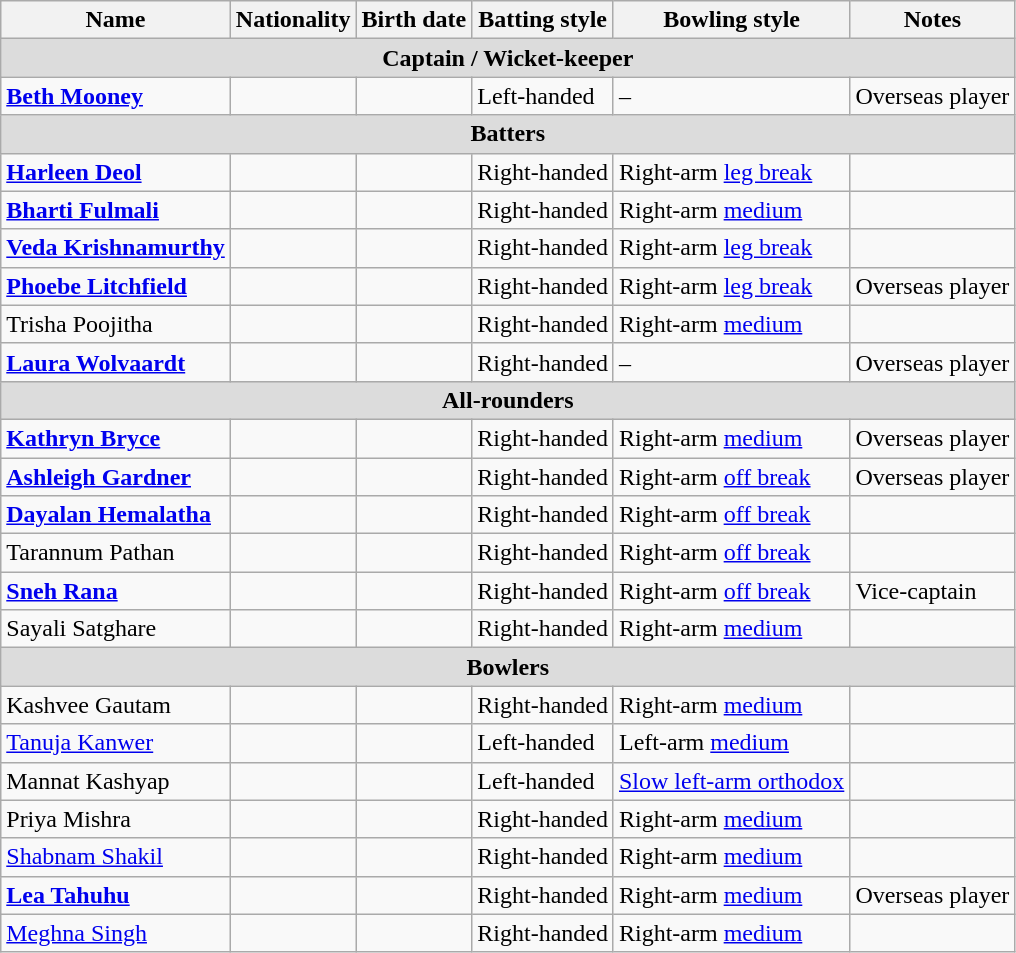<table class="wikitable">
<tr>
<th>Name</th>
<th>Nationality</th>
<th>Birth date</th>
<th>Batting style</th>
<th>Bowling style</th>
<th>Notes</th>
</tr>
<tr>
<th colspan="6" style="background:#dcdcdc">Captain / Wicket-keeper</th>
</tr>
<tr>
<td><strong><a href='#'>Beth Mooney</a></strong></td>
<td></td>
<td></td>
<td>Left-handed</td>
<td>–</td>
<td>Overseas player</td>
</tr>
<tr>
<th colspan="6" style="background:#dcdcdc">Batters</th>
</tr>
<tr>
<td><strong><a href='#'>Harleen Deol</a></strong></td>
<td></td>
<td></td>
<td>Right-handed</td>
<td>Right-arm <a href='#'>leg break</a></td>
<td></td>
</tr>
<tr>
<td><strong><a href='#'>Bharti Fulmali</a></strong> </td>
<td></td>
<td></td>
<td>Right-handed</td>
<td>Right-arm <a href='#'>medium</a></td>
<td></td>
</tr>
<tr>
<td><strong><a href='#'>Veda Krishnamurthy</a></strong></td>
<td></td>
<td></td>
<td>Right-handed</td>
<td>Right-arm <a href='#'>leg break</a></td>
<td></td>
</tr>
<tr>
<td><strong><a href='#'>Phoebe Litchfield</a></strong></td>
<td></td>
<td></td>
<td>Right-handed</td>
<td>Right-arm <a href='#'>leg break</a></td>
<td>Overseas player</td>
</tr>
<tr>
<td>Trisha Poojitha</td>
<td></td>
<td></td>
<td>Right-handed</td>
<td>Right-arm <a href='#'>medium</a></td>
<td></td>
</tr>
<tr>
<td><strong><a href='#'>Laura Wolvaardt</a></strong></td>
<td></td>
<td></td>
<td>Right-handed</td>
<td>–</td>
<td>Overseas player</td>
</tr>
<tr>
<th colspan="6" style="background:#dcdcdc">All-rounders</th>
</tr>
<tr>
<td><strong><a href='#'>Kathryn Bryce</a></strong></td>
<td></td>
<td></td>
<td>Right-handed</td>
<td>Right-arm <a href='#'>medium</a></td>
<td>Overseas player</td>
</tr>
<tr>
<td><strong><a href='#'>Ashleigh Gardner</a></strong></td>
<td></td>
<td></td>
<td>Right-handed</td>
<td>Right-arm <a href='#'>off break</a></td>
<td>Overseas player</td>
</tr>
<tr>
<td><strong><a href='#'>Dayalan Hemalatha</a></strong></td>
<td></td>
<td></td>
<td>Right-handed</td>
<td>Right-arm <a href='#'>off break</a></td>
<td></td>
</tr>
<tr>
<td>Tarannum Pathan</td>
<td></td>
<td></td>
<td>Right-handed</td>
<td>Right-arm <a href='#'>off break</a></td>
<td></td>
</tr>
<tr>
<td><strong><a href='#'>Sneh Rana</a></strong></td>
<td></td>
<td></td>
<td>Right-handed</td>
<td>Right-arm <a href='#'>off break</a></td>
<td>Vice-captain</td>
</tr>
<tr>
<td>Sayali Satghare </td>
<td></td>
<td></td>
<td>Right-handed</td>
<td>Right-arm <a href='#'>medium</a></td>
<td></td>
</tr>
<tr>
<th colspan="6" style="background:#dcdcdc">Bowlers</th>
</tr>
<tr>
<td>Kashvee Gautam</td>
<td></td>
<td></td>
<td>Right-handed</td>
<td>Right-arm <a href='#'>medium</a></td>
<td></td>
</tr>
<tr>
<td><a href='#'>Tanuja Kanwer</a></td>
<td></td>
<td></td>
<td>Left-handed</td>
<td>Left-arm <a href='#'>medium</a></td>
<td></td>
</tr>
<tr>
<td>Mannat Kashyap</td>
<td></td>
<td></td>
<td>Left-handed</td>
<td><a href='#'>Slow left-arm orthodox</a></td>
<td></td>
</tr>
<tr>
<td>Priya Mishra</td>
<td></td>
<td></td>
<td>Right-handed</td>
<td>Right-arm <a href='#'>medium</a></td>
<td></td>
</tr>
<tr>
<td><a href='#'>Shabnam Shakil</a></td>
<td></td>
<td></td>
<td>Right-handed</td>
<td>Right-arm <a href='#'>medium</a></td>
<td></td>
</tr>
<tr>
<td><strong><a href='#'>Lea Tahuhu</a></strong> </td>
<td></td>
<td></td>
<td>Right-handed</td>
<td>Right-arm <a href='#'>medium</a></td>
<td>Overseas player</td>
</tr>
<tr>
<td><a href='#'>Meghna Singh</a></td>
<td></td>
<td></td>
<td>Right-handed</td>
<td>Right-arm <a href='#'>medium</a></td>
<td></td>
</tr>
</table>
